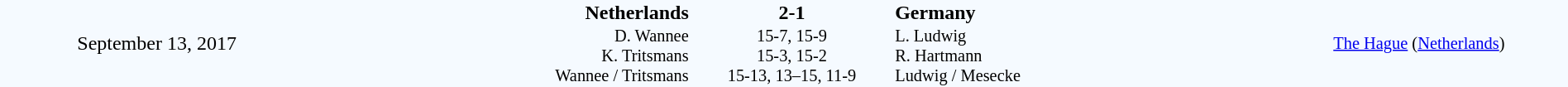<table style="width: 100%; background:#F5FAFF;" cellspacing="0">
<tr>
<td align=center rowspan=3 width=20%>September 13, 2017<br></td>
</tr>
<tr>
<td width=24% align=right><strong>Netherlands</strong></td>
<td align=center width=13%><strong>2-1</strong></td>
<td width=24%><strong>Germany</strong></td>
<td style=font-size:85% rowspan=3 valign=middle align=center><a href='#'>The Hague</a> (<a href='#'>Netherlands</a>)</td>
</tr>
<tr style=font-size:85%>
<td align=right valign=top>D. Wannee<br>K. Tritsmans<br>Wannee / Tritsmans</td>
<td align=center>15-7, 15-9<br>15-3, 15-2<br>15-13, 13–15, 11-9</td>
<td>L. Ludwig<br>R. Hartmann<br>Ludwig / Mesecke</td>
</tr>
</table>
